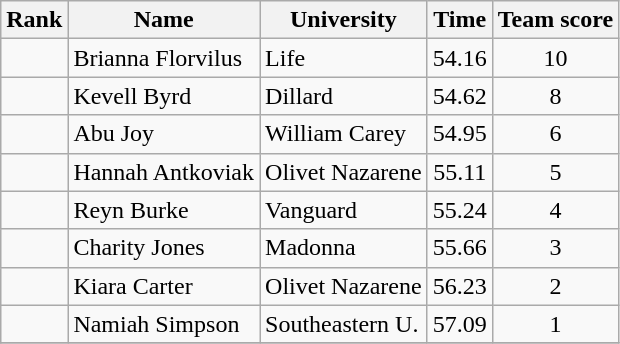<table class="wikitable sortable" style="text-align:center">
<tr>
<th>Rank</th>
<th>Name</th>
<th>University</th>
<th>Time</th>
<th>Team score</th>
</tr>
<tr>
<td></td>
<td align=left>Brianna Florvilus</td>
<td align="left">Life</td>
<td>54.16</td>
<td>10</td>
</tr>
<tr>
<td></td>
<td align=left>Kevell Byrd</td>
<td align="left">Dillard</td>
<td>54.62</td>
<td>8</td>
</tr>
<tr>
<td></td>
<td align=left>Abu Joy</td>
<td align="left">William Carey</td>
<td>54.95</td>
<td>6</td>
</tr>
<tr>
<td></td>
<td align=left>Hannah Antkoviak</td>
<td align="left">Olivet Nazarene</td>
<td>55.11</td>
<td>5</td>
</tr>
<tr>
<td></td>
<td align=left>Reyn Burke</td>
<td align="left">Vanguard</td>
<td>55.24</td>
<td>4</td>
</tr>
<tr>
<td></td>
<td align=left>Charity Jones</td>
<td align="left">Madonna</td>
<td>55.66</td>
<td>3</td>
</tr>
<tr>
<td></td>
<td align=left>Kiara Carter</td>
<td align="left">Olivet Nazarene</td>
<td>56.23</td>
<td>2</td>
</tr>
<tr>
<td></td>
<td align="left">Namiah Simpson</td>
<td align=left>Southeastern U.</td>
<td>57.09</td>
<td>1</td>
</tr>
<tr>
</tr>
</table>
